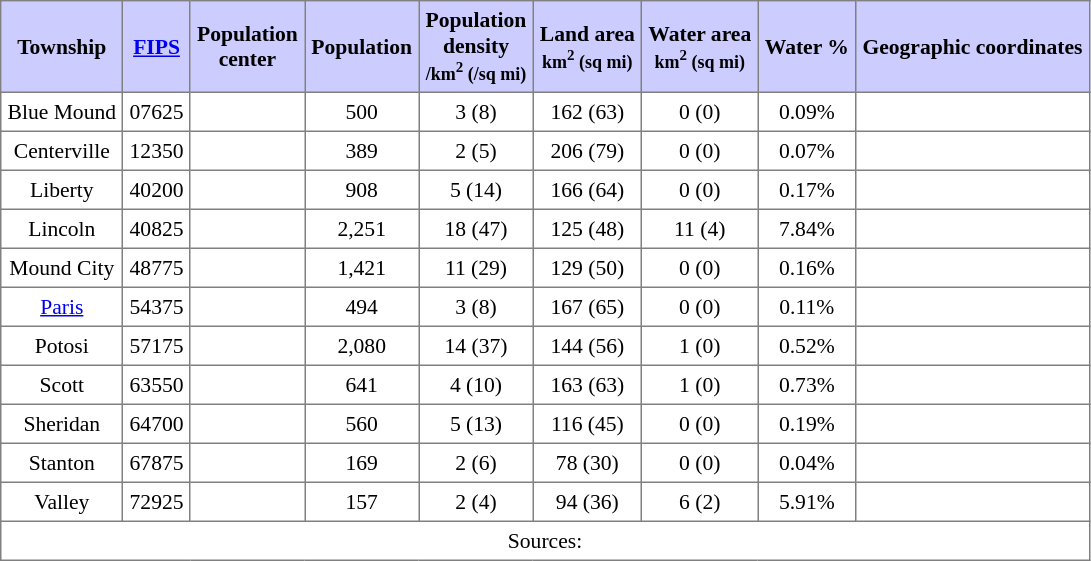<table class="toccolours" border=1 cellspacing=0 cellpadding=4 style="text-align:center; border-collapse:collapse; font-size:90%;">
<tr style="background:#ccccff">
<th>Township</th>
<th><a href='#'>FIPS</a></th>
<th>Population<br>center</th>
<th>Population</th>
<th>Population<br>density<br><small>/km<sup>2</sup> (/sq mi)</small></th>
<th>Land area<br><small>km<sup>2</sup> (sq mi)</small></th>
<th>Water area<br><small>km<sup>2</sup> (sq mi)</small></th>
<th>Water %</th>
<th>Geographic coordinates</th>
</tr>
<tr>
<td>Blue Mound</td>
<td>07625</td>
<td></td>
<td>500</td>
<td>3 (8)</td>
<td>162 (63)</td>
<td>0 (0)</td>
<td>0.09%</td>
<td></td>
</tr>
<tr>
<td>Centerville</td>
<td>12350</td>
<td></td>
<td>389</td>
<td>2 (5)</td>
<td>206 (79)</td>
<td>0 (0)</td>
<td>0.07%</td>
<td></td>
</tr>
<tr>
<td>Liberty</td>
<td>40200</td>
<td></td>
<td>908</td>
<td>5 (14)</td>
<td>166 (64)</td>
<td>0 (0)</td>
<td>0.17%</td>
<td></td>
</tr>
<tr>
<td>Lincoln</td>
<td>40825</td>
<td></td>
<td>2,251</td>
<td>18 (47)</td>
<td>125 (48)</td>
<td>11 (4)</td>
<td>7.84%</td>
<td></td>
</tr>
<tr>
<td>Mound City</td>
<td>48775</td>
<td></td>
<td>1,421</td>
<td>11 (29)</td>
<td>129 (50)</td>
<td>0 (0)</td>
<td>0.16%</td>
<td></td>
</tr>
<tr>
<td><a href='#'>Paris</a></td>
<td>54375</td>
<td></td>
<td>494</td>
<td>3 (8)</td>
<td>167 (65)</td>
<td>0 (0)</td>
<td>0.11%</td>
<td></td>
</tr>
<tr>
<td>Potosi</td>
<td>57175</td>
<td></td>
<td>2,080</td>
<td>14 (37)</td>
<td>144 (56)</td>
<td>1 (0)</td>
<td>0.52%</td>
<td></td>
</tr>
<tr>
<td>Scott</td>
<td>63550</td>
<td></td>
<td>641</td>
<td>4 (10)</td>
<td>163 (63)</td>
<td>1 (0)</td>
<td>0.73%</td>
<td></td>
</tr>
<tr>
<td>Sheridan</td>
<td>64700</td>
<td></td>
<td>560</td>
<td>5 (13)</td>
<td>116 (45)</td>
<td>0 (0)</td>
<td>0.19%</td>
<td></td>
</tr>
<tr>
<td>Stanton</td>
<td>67875</td>
<td></td>
<td>169</td>
<td>2 (6)</td>
<td>78 (30)</td>
<td>0 (0)</td>
<td>0.04%</td>
<td></td>
</tr>
<tr>
<td>Valley</td>
<td>72925</td>
<td></td>
<td>157</td>
<td>2 (4)</td>
<td>94 (36)</td>
<td>6 (2)</td>
<td>5.91%</td>
<td></td>
</tr>
<tr>
<td colspan=9>Sources: </td>
</tr>
</table>
